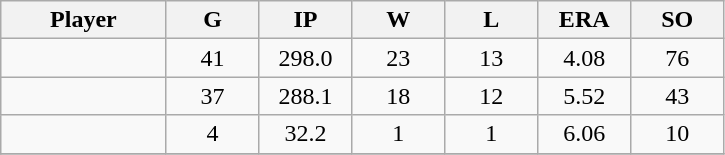<table class="wikitable sortable">
<tr>
<th bgcolor="#DDDDFF" width="16%">Player</th>
<th bgcolor="#DDDDFF" width="9%">G</th>
<th bgcolor="#DDDDFF" width="9%">IP</th>
<th bgcolor="#DDDDFF" width="9%">W</th>
<th bgcolor="#DDDDFF" width="9%">L</th>
<th bgcolor="#DDDDFF" width="9%">ERA</th>
<th bgcolor="#DDDDFF" width="9%">SO</th>
</tr>
<tr align="center">
<td></td>
<td>41</td>
<td>298.0</td>
<td>23</td>
<td>13</td>
<td>4.08</td>
<td>76</td>
</tr>
<tr align="center">
<td></td>
<td>37</td>
<td>288.1</td>
<td>18</td>
<td>12</td>
<td>5.52</td>
<td>43</td>
</tr>
<tr align="center">
<td></td>
<td>4</td>
<td>32.2</td>
<td>1</td>
<td>1</td>
<td>6.06</td>
<td>10</td>
</tr>
<tr align="center">
</tr>
</table>
